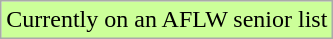<table class="wikitable">
<tr bgcolor="#CCFF99">
<td>Currently on an AFLW senior list</td>
</tr>
</table>
